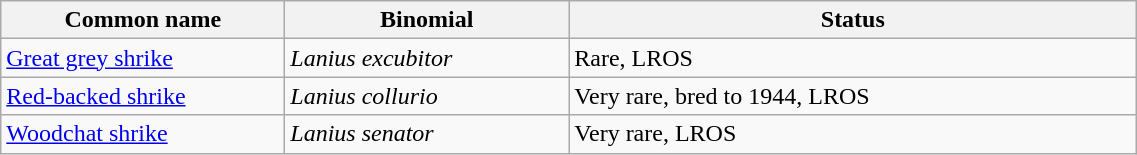<table width=60% class="wikitable">
<tr>
<th width=25%>Common name</th>
<th width=25%>Binomial</th>
<th width=50%>Status</th>
</tr>
<tr>
<td><a href='#'>Great grey shrike</a></td>
<td><em>Lanius excubitor</em></td>
<td>Rare, LROS</td>
</tr>
<tr>
<td><a href='#'>Red-backed shrike</a></td>
<td><em>Lanius collurio</em></td>
<td>Very rare, bred to 1944, LROS</td>
</tr>
<tr>
<td><a href='#'>Woodchat shrike</a></td>
<td><em>Lanius senator</em></td>
<td>Very rare, LROS</td>
</tr>
</table>
